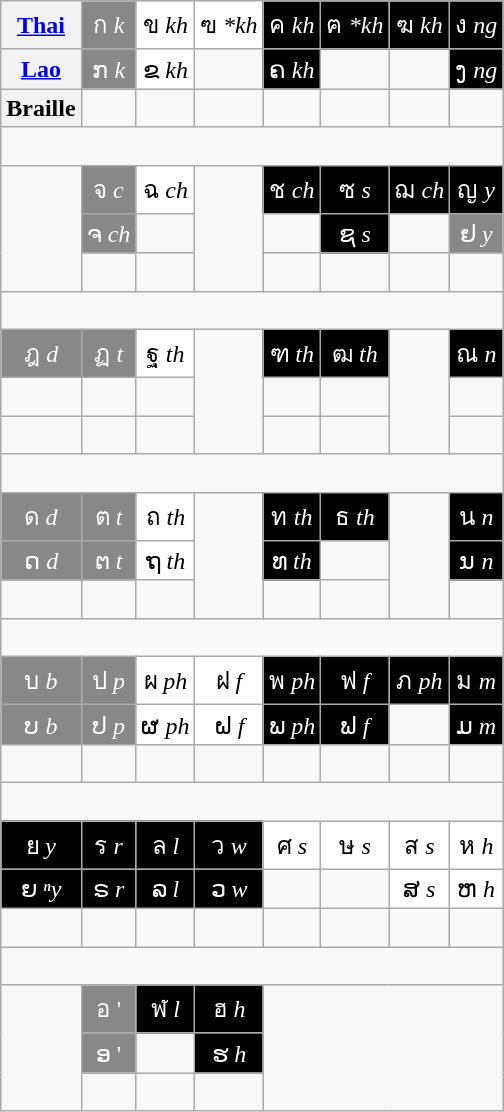<table class="wikitable">
<tr align=center>
<th><a href='#'>Thai</a></th>
<td style="background-color: #888; color: #fff">ก <em>k</em></td>
<td style="background-color: #fff; color: #000">ข <em>kh</em></td>
<td style="background-color: #fff; color: #000">ฃ <em>*kh</em></td>
<td style="background-color: #000; color: #fff">ค <em>kh</em></td>
<td style="background-color: #000; color: #fff">ฅ <em>*kh</em></td>
<td style="background-color: #000; color: #fff">ฆ <em>kh</em></td>
<td style="background-color: #000; color: #fff">ง <em>ng</em><br>	
	</td>
</tr>
<tr align=center>
<th><a href='#'>Lao</a></th>
<td style="background-color: #888; color: #fff">ກ <em>k</em></td>
<td style="background-color: #fff; color: #000">ຂ <em>kh</em></td>
<td></td>
<td style="background-color: #000; color: #fff">ຄ <em>kh</em></td>
<td></td>
<td></td>
<td style="background-color: #000; color: #fff">ງ <em>ng</em><br>	
	</td>
</tr>
<tr align=center>
<th>Braille</th>
<td></td>
<td></td>
<td></td>
<td></td>
<td></td>
<td></td>
<td><br>	
</td>
</tr>
<tr>
<td colspan=8><br>
	</td>
</tr>
<tr align=center>
<td rowspan=3></td>
<td style="background-color: #888; color: #fff">จ <em>c</em><br></td>
<td style="background-color: #fff; color: #000">ฉ <em>ch</em><br></td>
<td rowspan=3></td>
<td style="background-color: #000; color: #fff">ช <em>ch</em><br></td>
<td style="background-color: #000; color: #fff">ซ <em>s</em><br></td>
<td style="background-color: #000; color: #fff">ฌ <em>ch</em><br></td>
<td style="background-color: #000; color: #fff">ญ <em>y</em><br>	
	</td>
</tr>
<tr align=center>
<td style="background-color: #888; color: #fff">ຈ <em>ch</em></td>
<td></td>
<td></td>
<td style="background-color: #000; color: #fff">ຊ <em>s</em></td>
<td></td>
<td style="background-color: #888; color: #fff">ຢ <em>y</em><br>	
	</td>
</tr>
<tr align=center>
<td></td>
<td></td>
<td></td>
<td></td>
<td></td>
<td><br>	
</td>
</tr>
<tr>
<td colspan=8><br>
	</td>
</tr>
<tr align=center>
<td style="background-color: #888; color: #fff">ฎ <em>d</em></td>
<td style="background-color: #888; color: #fff">ฏ <em>t</em></td>
<td style="background-color: #fff; color: #000">ฐ <em>th</em></td>
<td rowspan=3></td>
<td style="background-color: #000; color: #fff">ฑ <em>th</em></td>
<td style="background-color: #000; color: #fff">ฒ <em>th</em></td>
<td rowspan=3></td>
<td style="background-color: #000; color: #fff">ณ <em>n</em><br>	
	</td>
</tr>
<tr align=center>
<td></td>
<td></td>
<td></td>
<td></td>
<td></td>
<td><br>	
	</td>
</tr>
<tr align=center>
<td></td>
<td></td>
<td></td>
<td></td>
<td></td>
<td><br>	
</td>
</tr>
<tr>
<td colspan=8><br>
	</td>
</tr>
<tr align=center>
<td style="background-color: #888; color: #fff">ด <em>d</em></td>
<td style="background-color: #888; color: #fff">ต <em>t</em></td>
<td style="background-color: #fff; color: #000">ถ <em>th</em></td>
<td rowspan=3></td>
<td style="background-color: #000; color: #fff">ท <em>th</em></td>
<td style="background-color: #000; color: #fff">ธ <em>th</em></td>
<td rowspan=3></td>
<td style="background-color: #000; color: #fff">น <em>n</em><br>	
	</td>
</tr>
<tr align=center>
<td style="background-color: #888; color: #fff">ດ <em>d</em></td>
<td style="background-color: #888; color: #fff">ຕ <em>t</em></td>
<td style="background-color: #fff; color: #000">ຖ <em>th</em></td>
<td style="background-color: #000; color: #fff">ທ <em>th</em></td>
<td></td>
<td style="background-color: #000; color: #fff">ນ <em>n</em><br>	
	</td>
</tr>
<tr align=center>
<td></td>
<td></td>
<td></td>
<td></td>
<td></td>
<td><br>	
</td>
</tr>
<tr>
<td colspan=8><br>
	</td>
</tr>
<tr align=center>
<td style="background-color: #888; color: #fff">บ <em>b</em></td>
<td style="background-color: #888; color: #fff">ป <em>p</em></td>
<td style="background-color: #fff; color: #000">ผ <em>ph</em></td>
<td style="background-color: #fff; color: #000">ฝ <em>f</em></td>
<td style="background-color: #000; color: #fff">พ <em>ph</em></td>
<td style="background-color: #000; color: #fff">ฟ <em>f</em></td>
<td style="background-color: #000; color: #fff">ภ <em>ph</em></td>
<td style="background-color: #000; color: #fff">ม <em>m</em><br>	
	</td>
</tr>
<tr align=center>
<td style="background-color: #888; color: #fff">ບ <em>b</em></td>
<td style="background-color: #888; color: #fff">ປ <em>p</em></td>
<td style="background-color: #fff; color: #000">ຜ <em>ph</em></td>
<td style="background-color: #fff; color: #000">ຝ <em>f</em></td>
<td style="background-color: #000; color: #fff">ພ <em>ph</em></td>
<td style="background-color: #000; color: #fff">ຟ <em>f</em></td>
<td></td>
<td style="background-color: #000; color: #fff">ມ <em>m</em><br>	
	</td>
</tr>
<tr align=center>
<td></td>
<td></td>
<td></td>
<td></td>
<td></td>
<td></td>
<td></td>
<td><br>	
</td>
</tr>
<tr>
<td colspan=8><br>
	</td>
</tr>
<tr align=center>
<td style="background-color: #000; color: #fff">ย <em>y</em></td>
<td style="background-color: #000; color: #fff">ร <em>r</em></td>
<td style="background-color: #000; color: #fff">ล <em>l</em></td>
<td style="background-color: #000; color: #fff">ว <em>w</em></td>
<td style="background-color: #fff; color: #000">ศ <em>s</em></td>
<td style="background-color: #fff; color: #000">ษ <em>s</em></td>
<td style="background-color: #fff; color: #000">ส <em>s</em></td>
<td style="background-color: #fff; color: #000">ห <em>h</em><br>	
	</td>
</tr>
<tr align=center>
<td style="background-color: #000; color: #fff">ຍ <em>ⁿy</em></td>
<td style="background-color: #000; color: #fff">ຣ <em>r</em></td>
<td style="background-color: #000; color: #fff">ລ <em>l</em></td>
<td style="background-color: #000; color: #fff">ວ <em>w</em></td>
<td></td>
<td></td>
<td style="background-color: #fff; color: #000">ສ <em>s</em></td>
<td style="background-color: #fff; color: #000">ຫ <em>h</em><br>	
	</td>
</tr>
<tr align=center>
<td></td>
<td></td>
<td></td>
<td></td>
<td></td>
<td></td>
<td></td>
<td><br>	
</td>
</tr>
<tr>
<td colspan=8><br>
	</td>
</tr>
<tr align=center>
<td rowspan=3></td>
<td style="background-color: #888; color: #fff">อ '</td>
<td style="background-color: #000; color: #fff">ฬ <em>l</em></td>
<td style="background-color: #000; color: #fff">ฮ <em>h</em><br>	
	</td>
</tr>
<tr align=center>
<td style="background-color: #888; color: #fff">ອ '</td>
<td></td>
<td style="background-color: #000; color: #fff">ຮ <em>h</em><br>	
	</td>
</tr>
<tr align=center>
<td></td>
<td></td>
<td><br>	
</td>
</tr>
</table>
